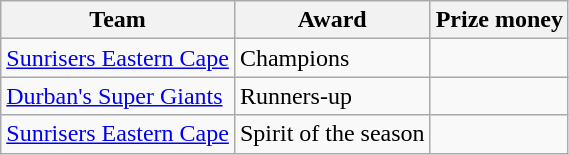<table class="wikitable">
<tr>
<th>Team</th>
<th>Award</th>
<th>Prize money</th>
</tr>
<tr>
<td><a href='#'>Sunrisers Eastern Cape</a></td>
<td>Champions</td>
<td></td>
</tr>
<tr>
<td><a href='#'>Durban's Super Giants</a></td>
<td>Runners-up</td>
<td></td>
</tr>
<tr>
<td><a href='#'>Sunrisers Eastern Cape</a></td>
<td>Spirit of the season</td>
<td></td>
</tr>
</table>
